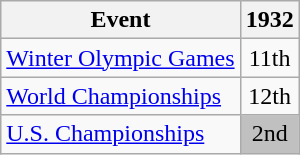<table class="wikitable">
<tr>
<th>Event</th>
<th>1932</th>
</tr>
<tr>
<td><a href='#'>Winter Olympic Games</a></td>
<td align="center">11th</td>
</tr>
<tr>
<td><a href='#'>World Championships</a></td>
<td align="center">12th</td>
</tr>
<tr>
<td><a href='#'>U.S. Championships</a></td>
<td align="center" bgcolor="silver">2nd</td>
</tr>
</table>
